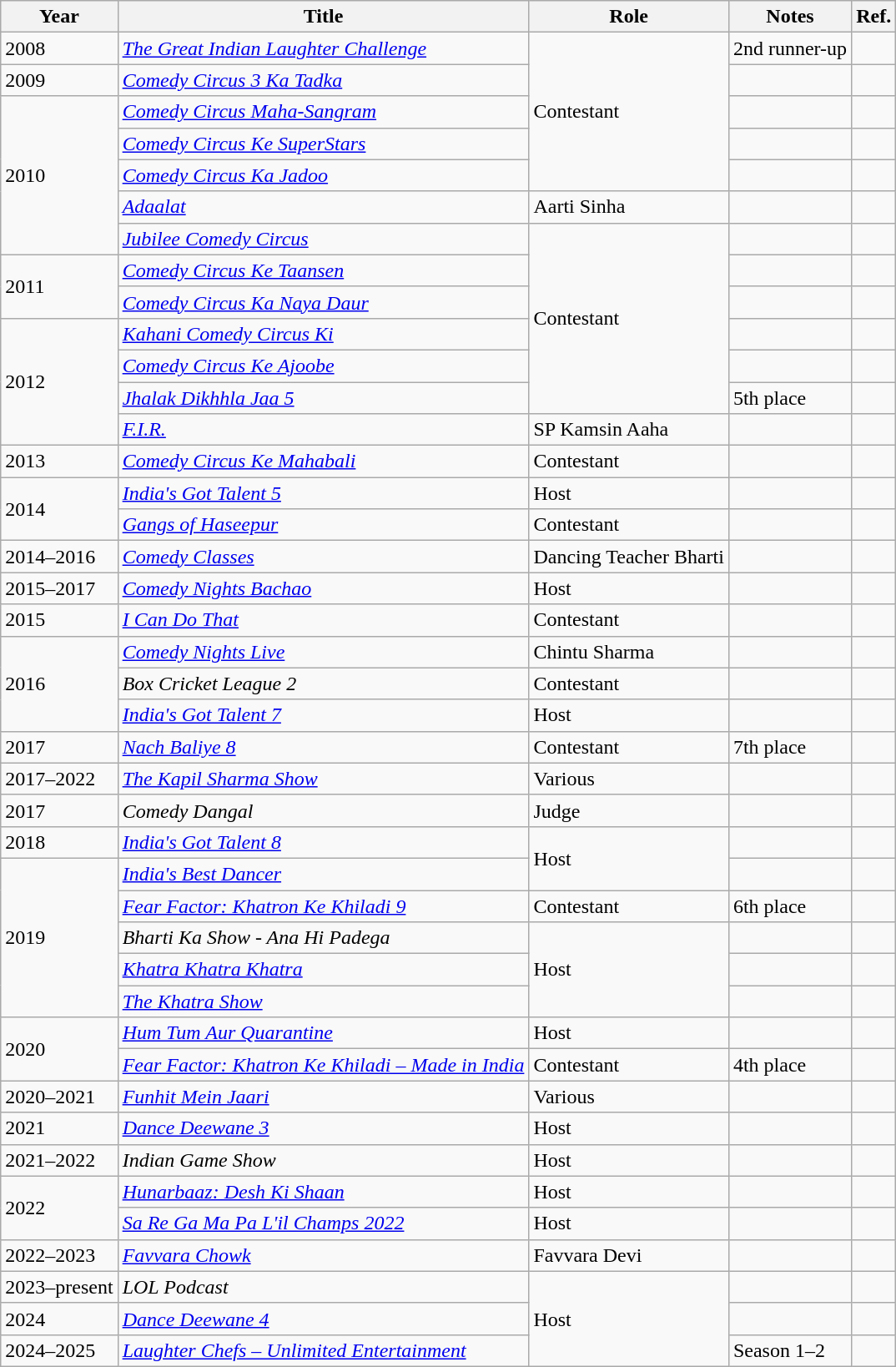<table class="wikitable";">
<tr>
<th>Year</th>
<th>Title</th>
<th>Role</th>
<th>Notes</th>
<th>Ref.</th>
</tr>
<tr>
<td>2008</td>
<td><em><a href='#'>The Great Indian Laughter Challenge</a></em></td>
<td rowspan="5">Contestant</td>
<td>2nd runner-up</td>
<td></td>
</tr>
<tr>
<td>2009</td>
<td><em><a href='#'>Comedy Circus 3 Ka Tadka</a></em></td>
<td></td>
<td></td>
</tr>
<tr>
<td rowspan="5">2010</td>
<td><em><a href='#'>Comedy Circus Maha-Sangram</a></em></td>
<td></td>
<td></td>
</tr>
<tr>
<td><em><a href='#'>Comedy Circus Ke SuperStars</a></em></td>
<td></td>
<td></td>
</tr>
<tr>
<td><em><a href='#'>Comedy Circus Ka Jadoo</a></em></td>
<td></td>
<td></td>
</tr>
<tr>
<td><em><a href='#'>Adaalat</a> </em></td>
<td>Aarti Sinha</td>
<td></td>
<td></td>
</tr>
<tr>
<td><em><a href='#'>Jubilee Comedy Circus</a></em></td>
<td rowspan="6">Contestant</td>
<td></td>
<td></td>
</tr>
<tr>
<td rowspan="2">2011</td>
<td><em><a href='#'>Comedy Circus Ke Taansen</a></em></td>
<td></td>
<td></td>
</tr>
<tr>
<td><em><a href='#'>Comedy Circus Ka Naya Daur</a></em></td>
<td></td>
<td></td>
</tr>
<tr>
<td rowspan="4">2012</td>
<td><em><a href='#'>Kahani Comedy Circus Ki</a></em></td>
<td></td>
<td></td>
</tr>
<tr>
<td><em><a href='#'>Comedy Circus Ke Ajoobe</a></em></td>
<td></td>
<td></td>
</tr>
<tr>
<td><em><a href='#'>Jhalak Dikhhla Jaa 5</a></em></td>
<td>5th place</td>
<td></td>
</tr>
<tr>
<td><em><a href='#'>F.I.R.</a></em></td>
<td>SP Kamsin Aaha</td>
<td></td>
<td></td>
</tr>
<tr>
<td>2013</td>
<td><em><a href='#'>Comedy Circus Ke Mahabali</a></em></td>
<td>Contestant</td>
<td></td>
<td></td>
</tr>
<tr>
<td rowspan="2">2014</td>
<td><em><a href='#'>India's Got Talent 5</a></em></td>
<td>Host</td>
<td></td>
<td></td>
</tr>
<tr>
<td><em><a href='#'>Gangs of Haseepur</a></em></td>
<td>Contestant</td>
<td></td>
<td></td>
</tr>
<tr>
<td>2014–2016</td>
<td><em><a href='#'>Comedy Classes</a></em></td>
<td>Dancing Teacher Bharti</td>
<td></td>
<td></td>
</tr>
<tr>
<td>2015–2017</td>
<td><em><a href='#'>Comedy Nights Bachao</a></em></td>
<td>Host</td>
<td></td>
<td></td>
</tr>
<tr>
<td>2015</td>
<td><em><a href='#'>I Can Do That</a></em></td>
<td>Contestant</td>
<td></td>
<td></td>
</tr>
<tr>
<td rowspan="3">2016</td>
<td><em><a href='#'>Comedy Nights Live</a></em></td>
<td>Chintu Sharma</td>
<td></td>
<td></td>
</tr>
<tr>
<td><em>Box Cricket League 2</em></td>
<td>Contestant</td>
<td></td>
<td></td>
</tr>
<tr>
<td><em><a href='#'>India's Got Talent 7</a></em></td>
<td>Host</td>
<td></td>
<td></td>
</tr>
<tr>
<td>2017</td>
<td><em><a href='#'>Nach Baliye 8</a></em></td>
<td>Contestant</td>
<td>7th place</td>
<td></td>
</tr>
<tr>
<td>2017–2022</td>
<td><em><a href='#'>The Kapil Sharma Show</a></em></td>
<td>Various</td>
<td></td>
<td></td>
</tr>
<tr>
<td>2017</td>
<td><em>Comedy Dangal</em></td>
<td>Judge</td>
<td></td>
<td></td>
</tr>
<tr>
<td>2018</td>
<td><em><a href='#'>India's Got Talent 8</a></em></td>
<td rowspan="2">Host</td>
<td></td>
<td></td>
</tr>
<tr>
<td rowspan="5">2019</td>
<td><em><a href='#'>India's Best Dancer</a></em></td>
<td></td>
<td></td>
</tr>
<tr>
<td><em><a href='#'>Fear Factor: Khatron Ke Khiladi 9</a></em></td>
<td>Contestant</td>
<td>6th place</td>
<td></td>
</tr>
<tr>
<td><em>Bharti Ka Show - Ana Hi Padega</em></td>
<td rowspan="3">Host</td>
<td></td>
<td></td>
</tr>
<tr>
<td><em><a href='#'>Khatra Khatra Khatra</a></em></td>
<td></td>
<td></td>
</tr>
<tr>
<td><em><a href='#'>The Khatra Show</a></em></td>
<td></td>
<td></td>
</tr>
<tr>
<td rowspan="2">2020</td>
<td><em><a href='#'>Hum Tum Aur Quarantine</a></em></td>
<td>Host</td>
<td></td>
<td></td>
</tr>
<tr>
<td><em><a href='#'>Fear Factor: Khatron Ke Khiladi – Made in India</a></em></td>
<td>Contestant</td>
<td>4th place</td>
<td></td>
</tr>
<tr>
<td>2020–2021</td>
<td><em><a href='#'>Funhit Mein Jaari</a></em></td>
<td>Various</td>
<td></td>
<td></td>
</tr>
<tr>
<td>2021</td>
<td><em> <a href='#'>Dance Deewane 3</a></em></td>
<td>Host</td>
<td></td>
<td></td>
</tr>
<tr>
<td>2021–2022</td>
<td><em>Indian Game Show</em></td>
<td>Host</td>
<td></td>
<td></td>
</tr>
<tr>
<td rowspan="2">2022</td>
<td><em><a href='#'>Hunarbaaz: Desh Ki Shaan</a></em></td>
<td>Host</td>
<td></td>
<td></td>
</tr>
<tr>
<td><em><a href='#'>Sa Re Ga Ma Pa L'il Champs 2022</a></em></td>
<td>Host</td>
<td></td>
<td></td>
</tr>
<tr>
<td>2022–2023</td>
<td><em><a href='#'>Favvara Chowk</a></em></td>
<td>Favvara Devi</td>
<td></td>
<td></td>
</tr>
<tr>
<td>2023–present</td>
<td><em>LOL Podcast</em></td>
<td rowspan="3">Host</td>
<td></td>
<td></td>
</tr>
<tr>
<td>2024</td>
<td><em><a href='#'>Dance Deewane 4</a></em></td>
<td></td>
<td></td>
</tr>
<tr>
<td>2024–2025</td>
<td><em><a href='#'>Laughter Chefs – Unlimited Entertainment</a></em></td>
<td>Season 1–2</td>
<td></td>
</tr>
</table>
